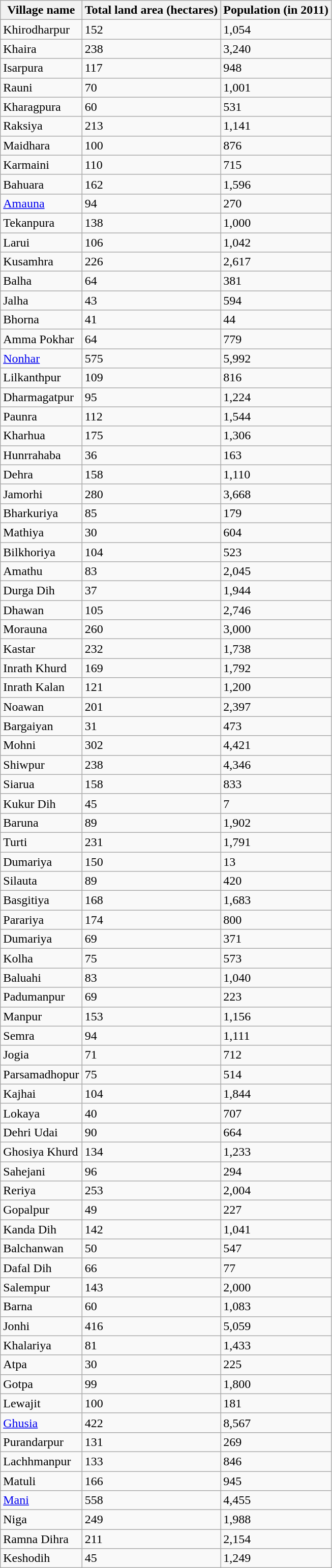<table class="wikitable sortable">
<tr>
<th>Village name</th>
<th>Total land area (hectares)</th>
<th>Population (in 2011)</th>
</tr>
<tr>
<td>Khirodharpur</td>
<td>152</td>
<td>1,054</td>
</tr>
<tr>
<td>Khaira</td>
<td>238</td>
<td>3,240</td>
</tr>
<tr>
<td>Isarpura</td>
<td>117</td>
<td>948</td>
</tr>
<tr>
<td>Rauni</td>
<td>70</td>
<td>1,001</td>
</tr>
<tr>
<td>Kharagpura</td>
<td>60</td>
<td>531</td>
</tr>
<tr>
<td>Raksiya</td>
<td>213</td>
<td>1,141</td>
</tr>
<tr>
<td>Maidhara</td>
<td>100</td>
<td>876</td>
</tr>
<tr>
<td>Karmaini</td>
<td>110</td>
<td>715</td>
</tr>
<tr>
<td>Bahuara</td>
<td>162</td>
<td>1,596</td>
</tr>
<tr>
<td><a href='#'>Amauna</a></td>
<td>94</td>
<td>270</td>
</tr>
<tr>
<td>Tekanpura</td>
<td>138</td>
<td>1,000</td>
</tr>
<tr>
<td>Larui</td>
<td>106</td>
<td>1,042</td>
</tr>
<tr>
<td>Kusamhra</td>
<td>226</td>
<td>2,617</td>
</tr>
<tr>
<td>Balha</td>
<td>64</td>
<td>381</td>
</tr>
<tr>
<td>Jalha</td>
<td>43</td>
<td>594</td>
</tr>
<tr>
<td>Bhorna</td>
<td>41</td>
<td>44</td>
</tr>
<tr>
<td>Amma Pokhar</td>
<td>64</td>
<td>779</td>
</tr>
<tr>
<td><a href='#'>Nonhar</a></td>
<td>575</td>
<td>5,992</td>
</tr>
<tr>
<td>Lilkanthpur</td>
<td>109</td>
<td>816</td>
</tr>
<tr>
<td>Dharmagatpur</td>
<td>95</td>
<td>1,224</td>
</tr>
<tr>
<td>Paunra</td>
<td>112</td>
<td>1,544</td>
</tr>
<tr>
<td>Kharhua</td>
<td>175</td>
<td>1,306</td>
</tr>
<tr>
<td>Hunrrahaba</td>
<td>36</td>
<td>163</td>
</tr>
<tr>
<td>Dehra</td>
<td>158</td>
<td>1,110</td>
</tr>
<tr>
<td>Jamorhi</td>
<td>280</td>
<td>3,668</td>
</tr>
<tr>
<td>Bharkuriya</td>
<td>85</td>
<td>179</td>
</tr>
<tr>
<td>Mathiya</td>
<td>30</td>
<td>604</td>
</tr>
<tr>
<td>Bilkhoriya</td>
<td>104</td>
<td>523</td>
</tr>
<tr>
<td>Amathu</td>
<td>83</td>
<td>2,045</td>
</tr>
<tr>
<td>Durga Dih</td>
<td>37</td>
<td>1,944</td>
</tr>
<tr>
<td>Dhawan</td>
<td>105</td>
<td>2,746</td>
</tr>
<tr>
<td>Morauna</td>
<td>260</td>
<td>3,000</td>
</tr>
<tr>
<td>Kastar</td>
<td>232</td>
<td>1,738</td>
</tr>
<tr>
<td>Inrath Khurd</td>
<td>169</td>
<td>1,792</td>
</tr>
<tr>
<td>Inrath Kalan</td>
<td>121</td>
<td>1,200</td>
</tr>
<tr>
<td>Noawan</td>
<td>201</td>
<td>2,397</td>
</tr>
<tr>
<td>Bargaiyan</td>
<td>31</td>
<td>473</td>
</tr>
<tr>
<td>Mohni</td>
<td>302</td>
<td>4,421</td>
</tr>
<tr>
<td>Shiwpur</td>
<td>238</td>
<td>4,346</td>
</tr>
<tr>
<td>Siarua</td>
<td>158</td>
<td>833</td>
</tr>
<tr>
<td>Kukur Dih</td>
<td>45</td>
<td>7</td>
</tr>
<tr>
<td>Baruna</td>
<td>89</td>
<td>1,902</td>
</tr>
<tr>
<td>Turti</td>
<td>231</td>
<td>1,791</td>
</tr>
<tr>
<td>Dumariya</td>
<td>150</td>
<td>13</td>
</tr>
<tr>
<td>Silauta</td>
<td>89</td>
<td>420</td>
</tr>
<tr>
<td>Basgitiya</td>
<td>168</td>
<td>1,683</td>
</tr>
<tr>
<td>Parariya</td>
<td>174</td>
<td>800</td>
</tr>
<tr>
<td>Dumariya</td>
<td>69</td>
<td>371</td>
</tr>
<tr>
<td>Kolha</td>
<td>75</td>
<td>573</td>
</tr>
<tr>
<td>Baluahi</td>
<td>83</td>
<td>1,040</td>
</tr>
<tr>
<td>Padumanpur</td>
<td>69</td>
<td>223</td>
</tr>
<tr>
<td>Manpur</td>
<td>153</td>
<td>1,156</td>
</tr>
<tr>
<td>Semra</td>
<td>94</td>
<td>1,111</td>
</tr>
<tr>
<td>Jogia</td>
<td>71</td>
<td>712</td>
</tr>
<tr>
<td>Parsamadhopur</td>
<td>75</td>
<td>514</td>
</tr>
<tr>
<td>Kajhai</td>
<td>104</td>
<td>1,844</td>
</tr>
<tr>
<td>Lokaya</td>
<td>40</td>
<td>707</td>
</tr>
<tr>
<td>Dehri Udai</td>
<td>90</td>
<td>664</td>
</tr>
<tr>
<td>Ghosiya Khurd</td>
<td>134</td>
<td>1,233</td>
</tr>
<tr>
<td>Sahejani</td>
<td>96</td>
<td>294</td>
</tr>
<tr>
<td>Reriya</td>
<td>253</td>
<td>2,004</td>
</tr>
<tr>
<td>Gopalpur</td>
<td>49</td>
<td>227</td>
</tr>
<tr>
<td>Kanda Dih</td>
<td>142</td>
<td>1,041</td>
</tr>
<tr>
<td>Balchanwan</td>
<td>50</td>
<td>547</td>
</tr>
<tr>
<td>Dafal Dih</td>
<td>66</td>
<td>77</td>
</tr>
<tr>
<td>Salempur</td>
<td>143</td>
<td>2,000</td>
</tr>
<tr>
<td>Barna</td>
<td>60</td>
<td>1,083</td>
</tr>
<tr>
<td>Jonhi</td>
<td>416</td>
<td>5,059</td>
</tr>
<tr>
<td>Khalariya</td>
<td>81</td>
<td>1,433</td>
</tr>
<tr>
<td>Atpa</td>
<td>30</td>
<td>225</td>
</tr>
<tr>
<td>Gotpa</td>
<td>99</td>
<td>1,800</td>
</tr>
<tr>
<td>Lewajit</td>
<td>100</td>
<td>181</td>
</tr>
<tr>
<td><a href='#'>Ghusia</a></td>
<td>422</td>
<td>8,567</td>
</tr>
<tr>
<td>Purandarpur</td>
<td>131</td>
<td>269</td>
</tr>
<tr>
<td>Lachhmanpur</td>
<td>133</td>
<td>846</td>
</tr>
<tr>
<td>Matuli</td>
<td>166</td>
<td>945</td>
</tr>
<tr>
<td><a href='#'>Mani</a></td>
<td>558</td>
<td>4,455</td>
</tr>
<tr>
<td>Niga</td>
<td>249</td>
<td>1,988</td>
</tr>
<tr>
<td>Ramna Dihra</td>
<td>211</td>
<td>2,154</td>
</tr>
<tr>
<td>Keshodih</td>
<td>45</td>
<td>1,249</td>
</tr>
</table>
